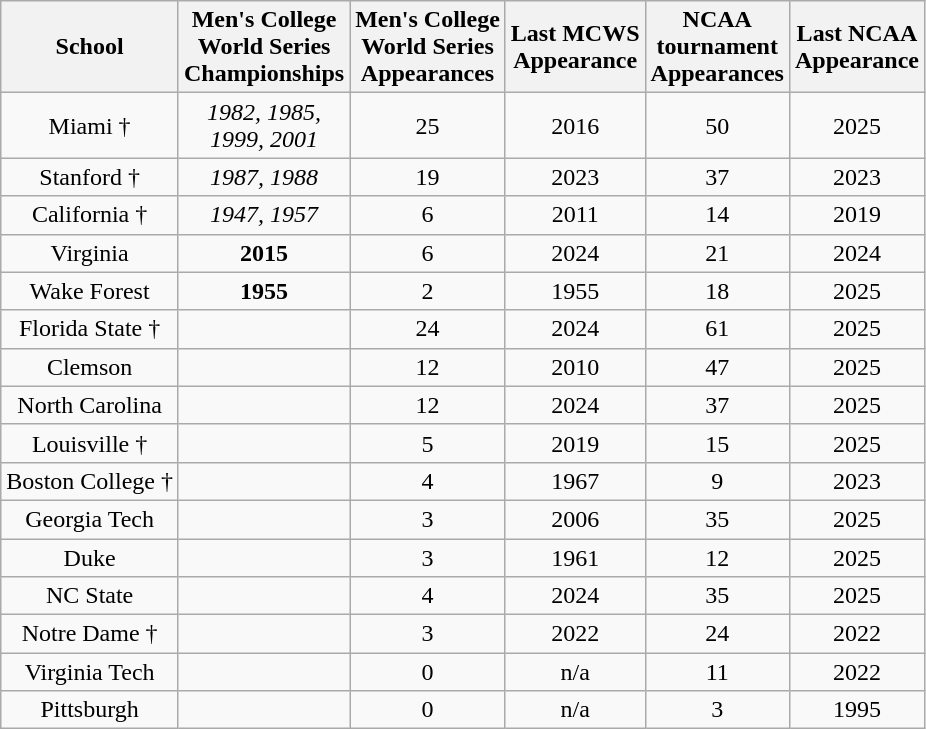<table class="wikitable sortable" style="text-align:center">
<tr>
<th>School</th>
<th>Men's College<br>World Series<br>Championships</th>
<th>Men's College<br>World Series<br>Appearances</th>
<th>Last MCWS<br>Appearance</th>
<th>NCAA<br> tournament<br>Appearances</th>
<th>Last NCAA<br>Appearance</th>
</tr>
<tr>
<td>Miami †</td>
<td><em>1982, 1985,<br>1999, 2001</em></td>
<td>25</td>
<td>2016</td>
<td>50</td>
<td>2025</td>
</tr>
<tr>
<td>Stanford †</td>
<td><em>1987, 1988</em></td>
<td>19</td>
<td>2023</td>
<td>37</td>
<td>2023</td>
</tr>
<tr>
<td>California †</td>
<td><em>1947, 1957</em></td>
<td>6</td>
<td>2011</td>
<td>14</td>
<td>2019</td>
</tr>
<tr>
<td>Virginia</td>
<td><strong>2015</strong></td>
<td>6</td>
<td>2024</td>
<td>21</td>
<td>2024</td>
</tr>
<tr>
<td>Wake Forest</td>
<td><strong>1955</strong></td>
<td>2</td>
<td>1955</td>
<td>18</td>
<td>2025</td>
</tr>
<tr>
<td>Florida State †</td>
<td></td>
<td>24</td>
<td>2024</td>
<td>61</td>
<td>2025</td>
</tr>
<tr>
<td>Clemson</td>
<td></td>
<td>12</td>
<td>2010</td>
<td>47</td>
<td>2025</td>
</tr>
<tr>
<td>North Carolina</td>
<td></td>
<td>12</td>
<td>2024</td>
<td>37</td>
<td>2025</td>
</tr>
<tr>
<td>Louisville †</td>
<td></td>
<td>5</td>
<td>2019</td>
<td>15</td>
<td>2025</td>
</tr>
<tr>
<td>Boston College †</td>
<td></td>
<td>4</td>
<td>1967</td>
<td>9</td>
<td>2023</td>
</tr>
<tr>
<td>Georgia Tech</td>
<td></td>
<td>3</td>
<td>2006</td>
<td>35</td>
<td>2025</td>
</tr>
<tr>
<td>Duke</td>
<td></td>
<td>3</td>
<td>1961</td>
<td>12</td>
<td>2025</td>
</tr>
<tr>
<td>NC State</td>
<td></td>
<td>4</td>
<td>2024</td>
<td>35</td>
<td>2025</td>
</tr>
<tr>
<td>Notre Dame †</td>
<td></td>
<td>3</td>
<td>2022</td>
<td>24</td>
<td>2022</td>
</tr>
<tr>
<td>Virginia Tech</td>
<td></td>
<td>0</td>
<td>n/a</td>
<td>11</td>
<td>2022</td>
</tr>
<tr>
<td>Pittsburgh</td>
<td></td>
<td>0</td>
<td>n/a</td>
<td>3</td>
<td>1995</td>
</tr>
</table>
